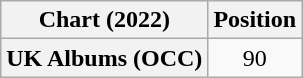<table class="wikitable plainrowheaders" style="text-align:center">
<tr>
<th scope="col">Chart (2022)</th>
<th scope="col">Position</th>
</tr>
<tr>
<th scope="row">UK Albums (OCC)</th>
<td>90</td>
</tr>
</table>
